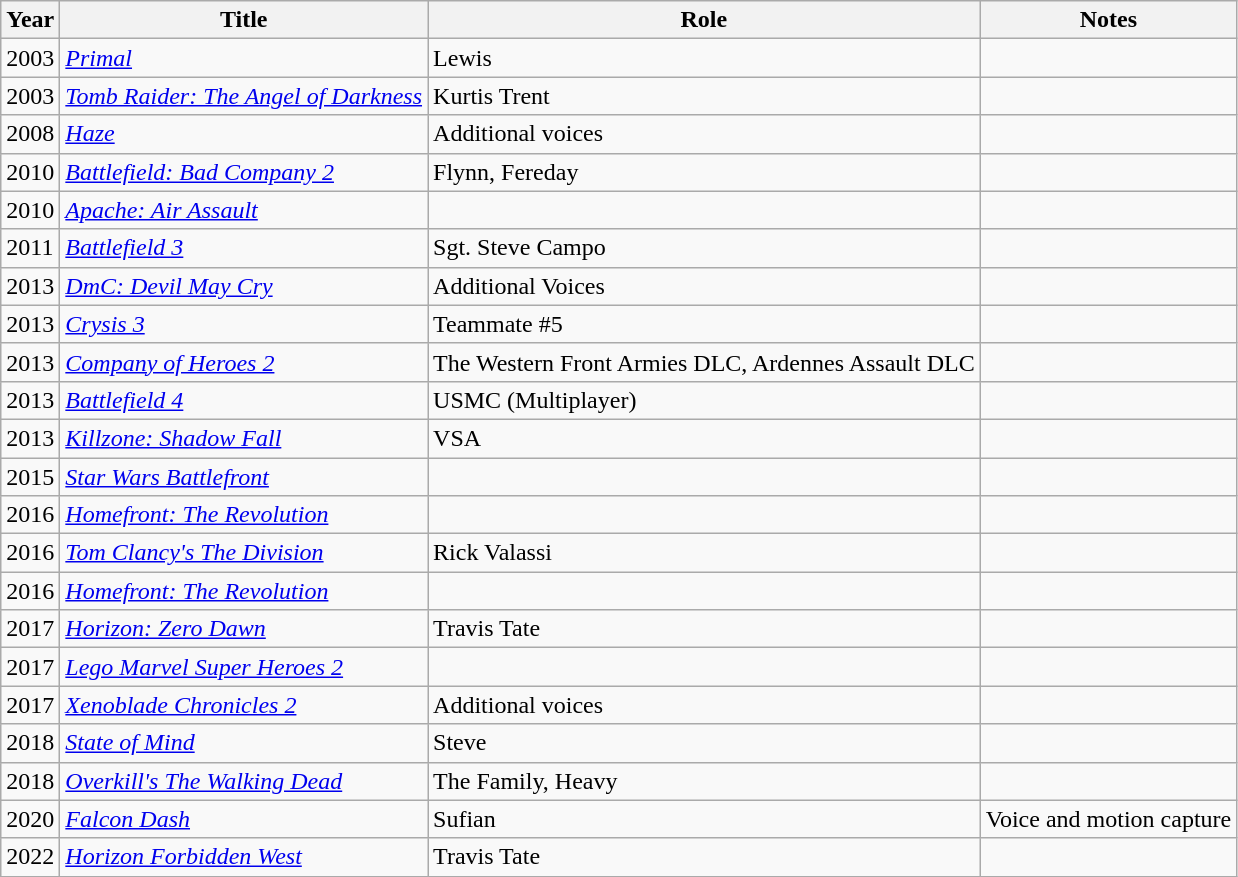<table class="wikitable sortable">
<tr>
<th>Year</th>
<th>Title</th>
<th>Role</th>
<th>Notes</th>
</tr>
<tr>
<td>2003</td>
<td><em><a href='#'>Primal</a></em></td>
<td>Lewis</td>
<td></td>
</tr>
<tr>
<td>2003</td>
<td><em><a href='#'>Tomb Raider: The Angel of Darkness</a></em></td>
<td>Kurtis Trent</td>
<td></td>
</tr>
<tr>
<td>2008</td>
<td><em><a href='#'>Haze</a></em></td>
<td>Additional voices</td>
<td></td>
</tr>
<tr>
<td>2010</td>
<td><em><a href='#'>Battlefield: Bad Company 2</a></em></td>
<td>Flynn, Fereday</td>
<td></td>
</tr>
<tr>
<td>2010</td>
<td><em><a href='#'>Apache: Air Assault</a></em></td>
<td></td>
<td></td>
</tr>
<tr>
<td>2011</td>
<td><em><a href='#'>Battlefield 3</a></em></td>
<td>Sgt. Steve Campo</td>
<td></td>
</tr>
<tr>
<td>2013</td>
<td><em><a href='#'>DmC: Devil May Cry</a></em></td>
<td>Additional Voices</td>
<td></td>
</tr>
<tr>
<td>2013</td>
<td><em><a href='#'>Crysis 3</a></em></td>
<td>Teammate #5</td>
<td></td>
</tr>
<tr>
<td>2013</td>
<td><em><a href='#'>Company of Heroes 2</a></em></td>
<td>The Western Front Armies DLC, Ardennes Assault DLC</td>
<td></td>
</tr>
<tr>
<td>2013</td>
<td><em><a href='#'>Battlefield 4</a></em></td>
<td>USMC (Multiplayer)</td>
<td></td>
</tr>
<tr>
<td>2013</td>
<td><em><a href='#'>Killzone: Shadow Fall</a></em></td>
<td>VSA</td>
<td></td>
</tr>
<tr>
<td>2015</td>
<td><em><a href='#'>Star Wars Battlefront</a></em></td>
<td></td>
<td></td>
</tr>
<tr>
<td>2016</td>
<td><em><a href='#'>Homefront: The Revolution</a></em></td>
<td></td>
<td></td>
</tr>
<tr>
<td>2016</td>
<td><em><a href='#'>Tom Clancy's The Division</a></em></td>
<td>Rick Valassi</td>
<td></td>
</tr>
<tr>
<td>2016</td>
<td><em><a href='#'>Homefront: The Revolution</a></em></td>
<td></td>
<td></td>
</tr>
<tr>
<td>2017</td>
<td><em><a href='#'>Horizon: Zero Dawn</a></em></td>
<td>Travis Tate</td>
<td></td>
</tr>
<tr>
<td>2017</td>
<td><em><a href='#'>Lego Marvel Super Heroes 2</a></em></td>
<td></td>
<td></td>
</tr>
<tr>
<td>2017</td>
<td><em><a href='#'>Xenoblade Chronicles 2</a></em></td>
<td>Additional voices</td>
<td></td>
</tr>
<tr>
<td>2018</td>
<td><em><a href='#'>State of Mind</a></em></td>
<td>Steve</td>
<td></td>
</tr>
<tr>
<td>2018</td>
<td><em><a href='#'>Overkill's The Walking Dead</a></em></td>
<td>The Family, Heavy</td>
<td></td>
</tr>
<tr>
<td>2020</td>
<td><em><a href='#'>Falcon Dash</a></em></td>
<td>Sufian</td>
<td>Voice and motion capture</td>
</tr>
<tr>
<td>2022</td>
<td><em><a href='#'>Horizon Forbidden West</a></em></td>
<td>Travis Tate</td>
<td></td>
</tr>
</table>
